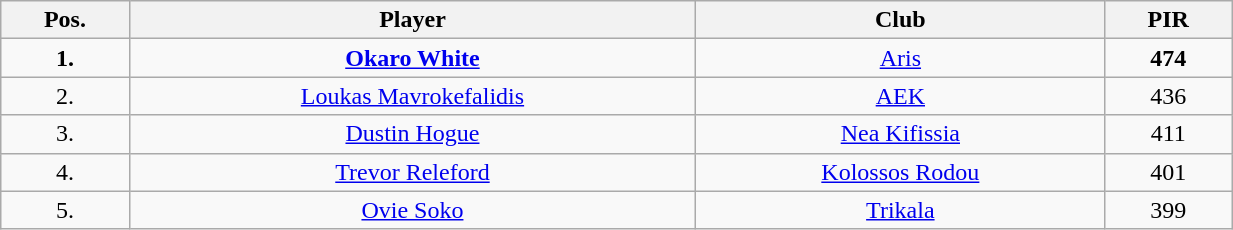<table class="wikitable" style="text-align: center;" width="65%">
<tr>
<th>Pos.</th>
<th>Player</th>
<th>Club</th>
<th>PIR</th>
</tr>
<tr>
<td align="center"><strong>1.</strong></td>
<td> <strong><a href='#'>Okaro White</a></strong></td>
<td><a href='#'>Aris</a></td>
<td align="center"><strong>474</strong></td>
</tr>
<tr>
<td align="center">2.</td>
<td> <a href='#'>Loukas Mavrokefalidis</a></td>
<td><a href='#'>AEK</a></td>
<td align="center">436</td>
</tr>
<tr>
<td align="center">3.</td>
<td> <a href='#'>Dustin Hogue</a></td>
<td><a href='#'>Nea Kifissia</a></td>
<td align="center">411</td>
</tr>
<tr>
<td align="center">4.</td>
<td> <a href='#'>Trevor Releford</a></td>
<td><a href='#'>Kolossos Rodou</a></td>
<td align="center">401</td>
</tr>
<tr>
<td align="center">5.</td>
<td> <a href='#'>Ovie Soko</a></td>
<td><a href='#'>Trikala</a></td>
<td align="center">399</td>
</tr>
</table>
